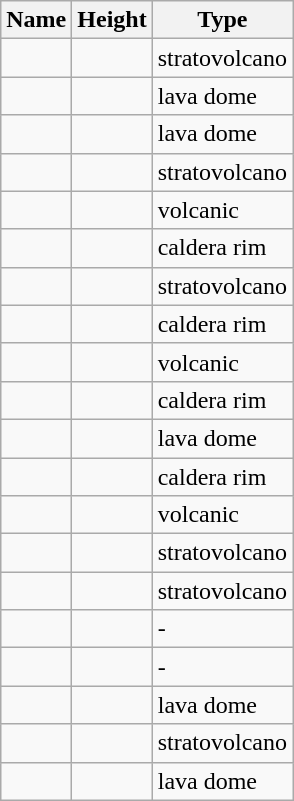<table class="wikitable">
<tr>
<th>Name</th>
<th>Height</th>
<th>Type</th>
</tr>
<tr>
<td></td>
<td></td>
<td>stratovolcano</td>
</tr>
<tr>
<td></td>
<td></td>
<td>lava dome</td>
</tr>
<tr>
<td></td>
<td></td>
<td>lava dome</td>
</tr>
<tr>
<td></td>
<td></td>
<td>stratovolcano</td>
</tr>
<tr>
<td></td>
<td></td>
<td>volcanic</td>
</tr>
<tr>
<td></td>
<td></td>
<td>caldera rim</td>
</tr>
<tr>
<td></td>
<td></td>
<td>stratovolcano</td>
</tr>
<tr>
<td></td>
<td></td>
<td>caldera rim</td>
</tr>
<tr>
<td></td>
<td></td>
<td>volcanic</td>
</tr>
<tr>
<td></td>
<td></td>
<td>caldera rim</td>
</tr>
<tr>
<td></td>
<td></td>
<td>lava dome</td>
</tr>
<tr>
<td></td>
<td></td>
<td>caldera rim</td>
</tr>
<tr>
<td></td>
<td></td>
<td>volcanic</td>
</tr>
<tr>
<td></td>
<td></td>
<td>stratovolcano</td>
</tr>
<tr>
<td></td>
<td></td>
<td>stratovolcano</td>
</tr>
<tr>
<td></td>
<td></td>
<td>-</td>
</tr>
<tr>
<td></td>
<td></td>
<td>-</td>
</tr>
<tr>
<td></td>
<td></td>
<td>lava dome</td>
</tr>
<tr>
<td></td>
<td></td>
<td>stratovolcano</td>
</tr>
<tr>
<td></td>
<td></td>
<td>lava dome</td>
</tr>
</table>
